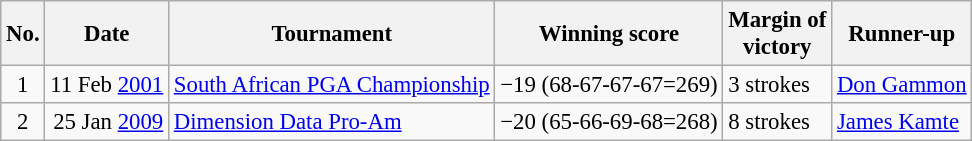<table class="wikitable" style="font-size:95%;">
<tr>
<th>No.</th>
<th>Date</th>
<th>Tournament</th>
<th>Winning score</th>
<th>Margin of<br>victory</th>
<th>Runner-up</th>
</tr>
<tr>
<td align=center>1</td>
<td align=right>11 Feb <a href='#'>2001</a></td>
<td><a href='#'>South African PGA Championship</a></td>
<td>−19 (68-67-67-67=269)</td>
<td>3 strokes</td>
<td> <a href='#'>Don Gammon</a></td>
</tr>
<tr>
<td align=center>2</td>
<td align=right>25 Jan <a href='#'>2009</a></td>
<td><a href='#'>Dimension Data Pro-Am</a></td>
<td>−20 (65-66-69-68=268)</td>
<td>8 strokes</td>
<td> <a href='#'>James Kamte</a></td>
</tr>
</table>
